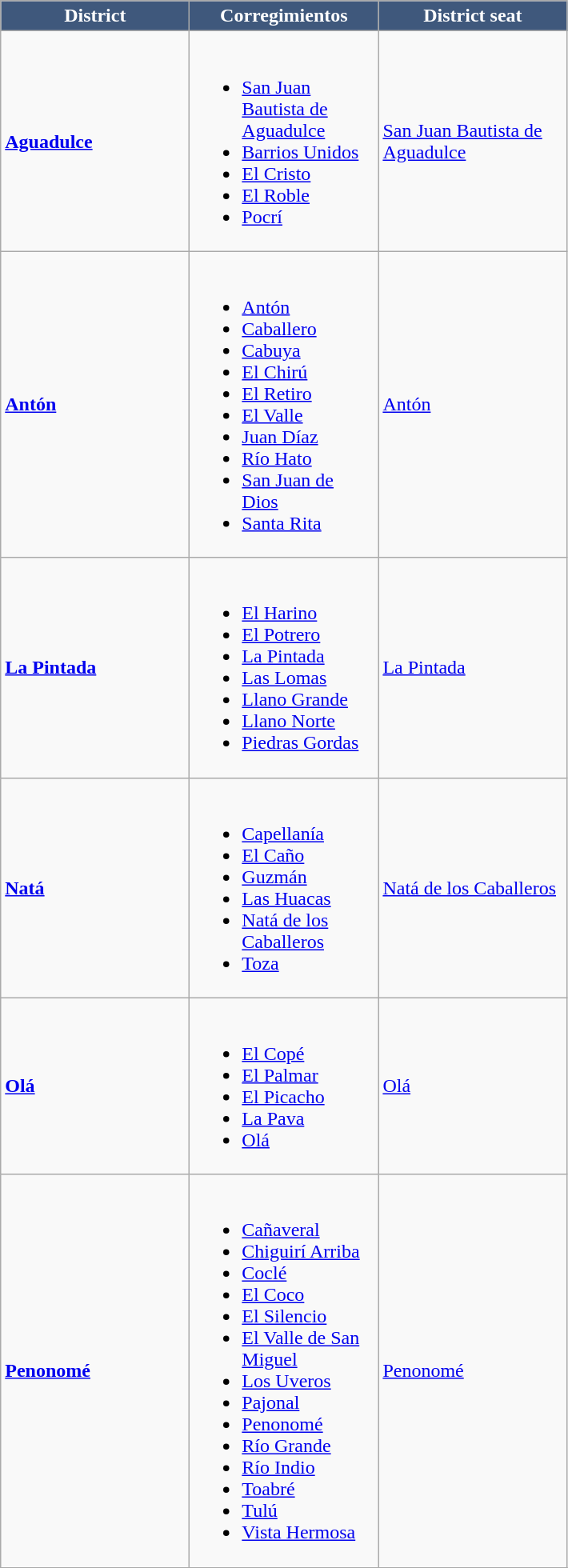<table class="wikitable sortable">
<tr>
<th width="150" style="background:#3F587C; color:white">District</th>
<th width="150" style="background:#3F587C; color:white">Corregimientos</th>
<th width="150" style="background:#3F587C; color:white">District seat</th>
</tr>
<tr>
<td><strong><a href='#'>Aguadulce</a></strong></td>
<td><br><ul><li><a href='#'>San Juan Bautista de Aguadulce</a></li><li><a href='#'>Barrios Unidos</a></li><li><a href='#'>El Cristo</a></li><li><a href='#'>El Roble</a></li><li><a href='#'>Pocrí</a></li></ul></td>
<td><a href='#'>San Juan Bautista de Aguadulce</a></td>
</tr>
<tr>
<td><strong><a href='#'>Antón</a></strong></td>
<td><br><ul><li><a href='#'>Antón</a></li><li><a href='#'>Caballero</a></li><li><a href='#'>Cabuya</a></li><li><a href='#'>El Chirú</a></li><li><a href='#'>El Retiro</a></li><li><a href='#'>El Valle</a></li><li><a href='#'>Juan Díaz</a></li><li><a href='#'>Río Hato</a></li><li><a href='#'>San Juan de Dios</a></li><li><a href='#'>Santa Rita</a></li></ul></td>
<td><a href='#'>Antón</a></td>
</tr>
<tr>
<td><strong><a href='#'>La Pintada</a></strong></td>
<td><br><ul><li><a href='#'>El Harino</a></li><li><a href='#'>El Potrero</a></li><li><a href='#'>La Pintada</a></li><li><a href='#'>Las Lomas</a></li><li><a href='#'>Llano Grande</a></li><li><a href='#'>Llano Norte</a></li><li><a href='#'>Piedras Gordas</a></li></ul></td>
<td><a href='#'>La Pintada</a></td>
</tr>
<tr>
<td><strong><a href='#'>Natá</a></strong></td>
<td><br><ul><li><a href='#'>Capellanía</a></li><li><a href='#'>El Caño</a></li><li><a href='#'>Guzmán</a></li><li><a href='#'>Las Huacas</a></li><li><a href='#'>Natá de los Caballeros</a></li><li><a href='#'>Toza</a></li></ul></td>
<td><a href='#'>Natá de los Caballeros</a></td>
</tr>
<tr>
<td><strong><a href='#'>Olá</a></strong></td>
<td><br><ul><li><a href='#'>El Copé</a></li><li><a href='#'>El Palmar</a></li><li><a href='#'>El Picacho</a></li><li><a href='#'>La Pava</a></li><li><a href='#'>Olá</a></li></ul></td>
<td><a href='#'>Olá</a></td>
</tr>
<tr>
<td><strong><a href='#'>Penonomé</a></strong></td>
<td><br><ul><li><a href='#'>Cañaveral</a></li><li><a href='#'>Chiguirí Arriba</a></li><li><a href='#'>Coclé</a></li><li><a href='#'>El Coco</a></li><li><a href='#'>El Silencio</a> </li><li><a href='#'>El Valle de San Miguel</a></li><li><a href='#'>Los Uveros</a> </li><li><a href='#'>Pajonal</a></li><li><a href='#'>Penonomé</a></li><li><a href='#'>Río Grande</a></li><li><a href='#'>Río Indio</a></li><li><a href='#'>Toabré</a></li><li><a href='#'>Tulú</a></li><li><a href='#'>Vista Hermosa</a> </li></ul></td>
<td><a href='#'>Penonomé</a></td>
</tr>
<tr>
</tr>
</table>
